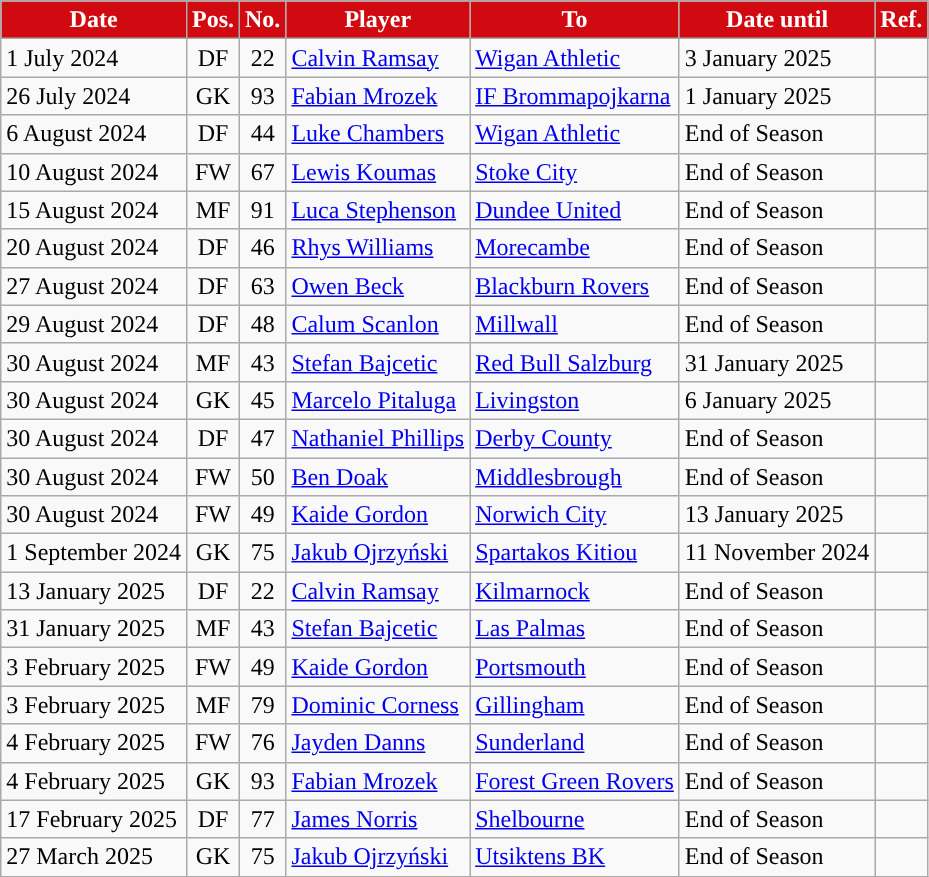<table class="wikitable plainrowheaders sortable">
<tr>
<th style="background:#D10A11; color:white; ">Date</th>
<th style="background:#D10A11; color:white; ">Pos.</th>
<th style="background:#D10A11; color:white; ">No.</th>
<th style="background:#D10A11; color:white; ">Player</th>
<th style="background:#D10A11; color:white; ">To</th>
<th style="background:#D10A11; color:white; ">Date until</th>
<th style="background:#D10A11; color:white; ">Ref.</th>
</tr>
<tr>
<td>1 July 2024</td>
<td style="text-align:center;">DF</td>
<td style="text-align:center;">22</td>
<td style="text-align:left;"> <a href='#'>Calvin Ramsay</a></td>
<td style="text-align:left;"> <a href='#'>Wigan Athletic</a></td>
<td> 3 January 2025</td>
<td></td>
</tr>
<tr>
<td>26 July 2024</td>
<td style="text-align:center;">GK</td>
<td style="text-align:center;">93</td>
<td style="text-align:left;"> <a href='#'>Fabian Mrozek</a></td>
<td style="text-align:left;"> <a href='#'>IF Brommapojkarna</a></td>
<td> 1 January 2025</td>
<td></td>
</tr>
<tr>
<td>6 August 2024</td>
<td style="text-align:center;">DF</td>
<td style="text-align:center;">44</td>
<td style="text-align:left;"> <a href='#'>Luke Chambers</a></td>
<td style="text-align:left;"> <a href='#'>Wigan Athletic</a></td>
<td> End of Season</td>
<td></td>
</tr>
<tr>
<td>10 August 2024</td>
<td style="text-align:center;">FW</td>
<td style="text-align:center;">67</td>
<td style="text-align:left;"> <a href='#'>Lewis Koumas</a></td>
<td style="text-align:left;"> <a href='#'>Stoke City</a></td>
<td> End of Season</td>
<td></td>
</tr>
<tr>
<td>15 August 2024</td>
<td style="text-align:center;">MF</td>
<td style="text-align:center;">91</td>
<td style="text-align:left;"> <a href='#'>Luca Stephenson</a></td>
<td style="text-align:left;"> <a href='#'>Dundee United</a></td>
<td> End of Season</td>
<td></td>
</tr>
<tr>
<td>20 August 2024</td>
<td style="text-align:center;">DF</td>
<td style="text-align:center;">46</td>
<td style="text-align:left;"> <a href='#'>Rhys Williams</a></td>
<td style="text-align:left;"> <a href='#'>Morecambe</a></td>
<td> End of Season</td>
<td></td>
</tr>
<tr>
<td>27 August 2024</td>
<td style="text-align:center;">DF</td>
<td style="text-align:center;">63</td>
<td style="text-align:left;"> <a href='#'>Owen Beck</a></td>
<td style="text-align:left;"> <a href='#'>Blackburn Rovers</a></td>
<td> End of Season</td>
<td></td>
</tr>
<tr>
<td>29 August 2024</td>
<td style="text-align:center;">DF</td>
<td style="text-align:center;">48</td>
<td style="text-align:left;"> <a href='#'>Calum Scanlon</a></td>
<td style="text-align:left;"> <a href='#'>Millwall</a></td>
<td> End of Season</td>
<td></td>
</tr>
<tr>
<td>30 August 2024</td>
<td style="text-align:center;">MF</td>
<td style="text-align:center;">43</td>
<td style="text-align:left;"> <a href='#'>Stefan Bajcetic</a></td>
<td style="text-align:left;"> <a href='#'>Red Bull Salzburg</a></td>
<td> 31 January 2025</td>
<td></td>
</tr>
<tr>
<td>30 August 2024</td>
<td style="text-align:center;">GK</td>
<td style="text-align:center;">45</td>
<td style="text-align:left;"> <a href='#'>Marcelo Pitaluga</a></td>
<td style="text-align:left;"> <a href='#'>Livingston</a></td>
<td> 6 January 2025</td>
<td></td>
</tr>
<tr>
<td>30 August 2024</td>
<td style="text-align:center;">DF</td>
<td style="text-align:center;">47</td>
<td style="text-align:left;"> <a href='#'>Nathaniel Phillips</a></td>
<td style="text-align:left;"> <a href='#'>Derby County</a></td>
<td> End of Season</td>
<td></td>
</tr>
<tr>
<td>30 August 2024</td>
<td style="text-align:center;">FW</td>
<td style="text-align:center;">50</td>
<td style="text-align:left;"> <a href='#'>Ben Doak</a></td>
<td style="text-align:left;"> <a href='#'>Middlesbrough</a></td>
<td> End of Season</td>
<td></td>
</tr>
<tr>
<td>30 August 2024</td>
<td style="text-align:center;">FW</td>
<td style="text-align:center;">49</td>
<td style="text-align:left;"> <a href='#'>Kaide Gordon</a></td>
<td style="text-align:left;"> <a href='#'>Norwich City</a></td>
<td> 13 January 2025</td>
<td></td>
</tr>
<tr>
<td>1 September 2024</td>
<td style="text-align:center;">GK</td>
<td style="text-align:center;">75</td>
<td style="text-align:left;"> <a href='#'>Jakub Ojrzyński</a></td>
<td style="text-align:left;"> <a href='#'>Spartakos Kitiou</a></td>
<td> 11 November 2024</td>
<td></td>
</tr>
<tr>
<td>13 January 2025</td>
<td style="text-align:center;">DF</td>
<td style="text-align:center;">22</td>
<td style="text-align:left;"> <a href='#'>Calvin Ramsay</a></td>
<td style="text-align:left;"> <a href='#'>Kilmarnock</a></td>
<td> End of Season</td>
<td></td>
</tr>
<tr>
<td>31 January 2025</td>
<td style="text-align:center;">MF</td>
<td style="text-align:center;">43</td>
<td style="text-align:left;"> <a href='#'>Stefan Bajcetic</a></td>
<td style="text-align:left;"> <a href='#'>Las Palmas</a></td>
<td> End of Season</td>
<td></td>
</tr>
<tr>
<td>3 February 2025</td>
<td style="text-align:center;">FW</td>
<td style="text-align:center;">49</td>
<td style="text-align:left;"> <a href='#'>Kaide Gordon</a></td>
<td style="text-align:left;"> <a href='#'>Portsmouth</a></td>
<td> End of Season</td>
<td></td>
</tr>
<tr>
<td>3 February 2025</td>
<td style="text-align:center;">MF</td>
<td style="text-align:center;">79</td>
<td style="text-align:left;"> <a href='#'>Dominic Corness</a></td>
<td style="text-align:left;"> <a href='#'>Gillingham</a></td>
<td> End of Season</td>
<td></td>
</tr>
<tr>
<td>4 February 2025</td>
<td style="text-align:center;">FW</td>
<td style="text-align:center;">76</td>
<td style="text-align:left;"> <a href='#'>Jayden Danns</a></td>
<td style="text-align:left;"> <a href='#'>Sunderland</a></td>
<td> End of Season</td>
<td></td>
</tr>
<tr>
<td>4 February 2025</td>
<td style="text-align:center;">GK</td>
<td style="text-align:center;">93</td>
<td style="text-align:left;"> <a href='#'>Fabian Mrozek</a></td>
<td style="text-align:left;"> <a href='#'>Forest Green Rovers</a></td>
<td> End of Season</td>
<td></td>
</tr>
<tr>
<td>17 February 2025</td>
<td style="text-align:center;">DF</td>
<td style="text-align:center;">77</td>
<td style="text-align:left;"> <a href='#'>James Norris</a></td>
<td style="text-align:left;"> <a href='#'>Shelbourne</a></td>
<td> End of Season</td>
<td></td>
</tr>
<tr>
<td>27 March 2025</td>
<td style="text-align:center;">GK</td>
<td style="text-align:center;">75</td>
<td style="text-align:left;"> <a href='#'>Jakub Ojrzyński</a></td>
<td style="text-align:left;"> <a href='#'>Utsiktens BK</a></td>
<td> End of Season</td>
<td></td>
</tr>
</table>
